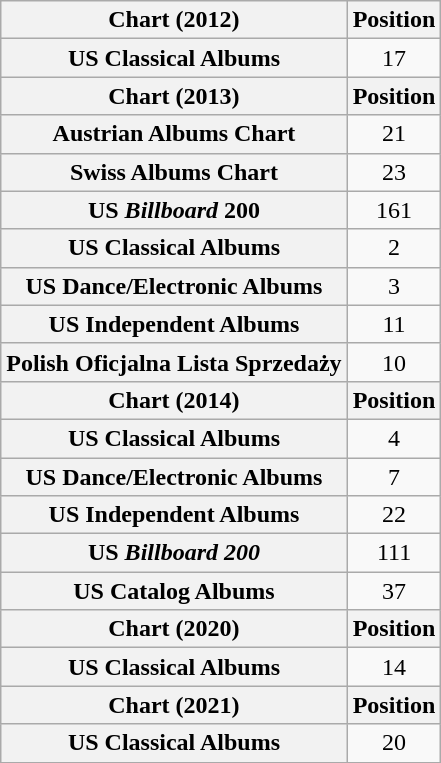<table class="wikitable plainrowheaders" style="text-align:center">
<tr>
<th scope="col">Chart (2012)</th>
<th scope="col">Position</th>
</tr>
<tr>
<th scope="row">US Classical Albums</th>
<td style="text-align:center;">17</td>
</tr>
<tr>
<th scope="col">Chart (2013)</th>
<th scope="col">Position</th>
</tr>
<tr>
<th scope="row">Austrian Albums Chart</th>
<td>21</td>
</tr>
<tr>
<th scope="row">Swiss Albums Chart</th>
<td>23</td>
</tr>
<tr>
<th scope="row">US <em>Billboard</em> 200</th>
<td>161</td>
</tr>
<tr>
<th scope="row">US Classical Albums</th>
<td>2</td>
</tr>
<tr>
<th scope="row">US Dance/Electronic Albums</th>
<td>3</td>
</tr>
<tr>
<th scope="row">US Independent Albums</th>
<td>11</td>
</tr>
<tr>
<th scope="row">Polish Oficjalna Lista Sprzedaży</th>
<td>10</td>
</tr>
<tr>
<th scope="col">Chart (2014)</th>
<th scope="col">Position</th>
</tr>
<tr>
<th scope="row">US Classical Albums</th>
<td>4</td>
</tr>
<tr>
<th scope="row">US Dance/Electronic Albums</th>
<td>7</td>
</tr>
<tr>
<th scope="row">US Independent Albums</th>
<td>22</td>
</tr>
<tr>
<th scope="row">US <em>Billboard 200</em></th>
<td>111</td>
</tr>
<tr>
<th scope="row">US Catalog Albums</th>
<td>37</td>
</tr>
<tr>
<th scope="col">Chart (2020)</th>
<th scope="col">Position</th>
</tr>
<tr>
<th scope="row">US Classical Albums</th>
<td>14</td>
</tr>
<tr>
<th scope="col">Chart (2021)</th>
<th scope="col">Position</th>
</tr>
<tr>
<th scope="row">US Classical Albums</th>
<td>20</td>
</tr>
</table>
